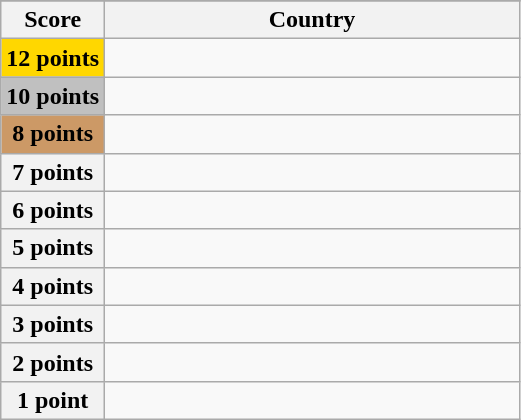<table class="wikitable">
<tr>
</tr>
<tr>
<th scope="col" width="20%">Score</th>
<th scope="col">Country</th>
</tr>
<tr>
<th scope="row" style="background:gold">12 points</th>
<td></td>
</tr>
<tr>
<th scope="row" style="background:silver">10 points</th>
<td></td>
</tr>
<tr>
<th scope="row" style="background:#CC9966">8 points</th>
<td></td>
</tr>
<tr>
<th scope="row">7 points</th>
<td></td>
</tr>
<tr>
<th scope="row">6 points</th>
<td></td>
</tr>
<tr>
<th scope="row">5 points</th>
<td></td>
</tr>
<tr>
<th scope="row">4 points</th>
<td></td>
</tr>
<tr>
<th scope="row">3 points</th>
<td></td>
</tr>
<tr>
<th scope="row">2 points</th>
<td></td>
</tr>
<tr>
<th scope="row">1 point</th>
<td></td>
</tr>
</table>
